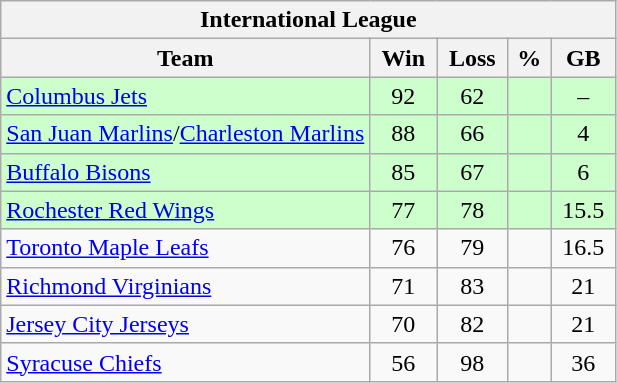<table class="wikitable">
<tr>
<th colspan="5">International League</th>
</tr>
<tr>
<th width="60%">Team</th>
<th>Win</th>
<th>Loss</th>
<th>%</th>
<th>GB</th>
</tr>
<tr align=center bgcolor=ccffcc>
<td align=left><a href='#'>Columbus Jets</a></td>
<td>92</td>
<td>62</td>
<td></td>
<td>–</td>
</tr>
<tr align=center bgcolor=ccffcc>
<td align=left><a href='#'>San Juan Marlins</a>/<a href='#'>Charleston Marlins</a></td>
<td>88</td>
<td>66</td>
<td></td>
<td>4</td>
</tr>
<tr align=center bgcolor=ccffcc>
<td align=left><a href='#'>Buffalo Bisons</a></td>
<td>85</td>
<td>67</td>
<td></td>
<td>6</td>
</tr>
<tr align=center bgcolor=ccffcc>
<td align=left><a href='#'>Rochester Red Wings</a></td>
<td>77</td>
<td>78</td>
<td></td>
<td>15.5</td>
</tr>
<tr align=center>
<td align=left><a href='#'>Toronto Maple Leafs</a></td>
<td>76</td>
<td>79</td>
<td></td>
<td>16.5</td>
</tr>
<tr align=center>
<td align=left><a href='#'>Richmond Virginians</a></td>
<td>71</td>
<td>83</td>
<td></td>
<td>21</td>
</tr>
<tr align=center>
<td align=left><a href='#'>Jersey City Jerseys</a></td>
<td>70</td>
<td>82</td>
<td></td>
<td>21</td>
</tr>
<tr align=center>
<td align=left><a href='#'>Syracuse Chiefs</a></td>
<td>56</td>
<td>98</td>
<td></td>
<td>36</td>
</tr>
</table>
